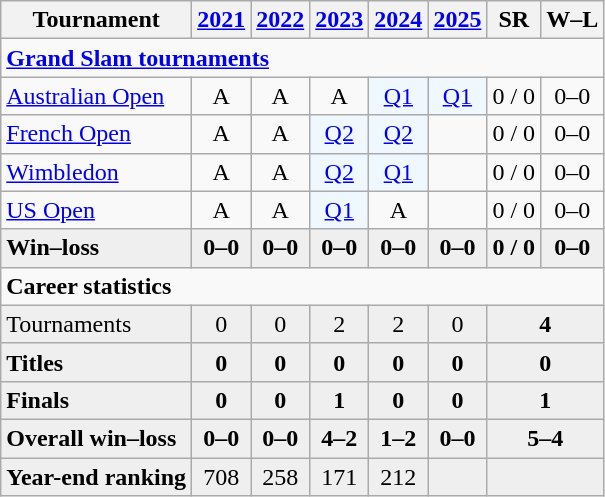<table class=wikitable style=text-align:center;>
<tr>
<th>Tournament</th>
<th><a href='#'>2021</a></th>
<th><a href='#'>2022</a></th>
<th><a href='#'>2023</a></th>
<th><a href='#'>2024</a></th>
<th><a href='#'>2025</a></th>
<th>SR</th>
<th>W–L</th>
</tr>
<tr>
<td colspan="8" align="left"><strong><a href='#'>Grand Slam tournaments</a></strong></td>
</tr>
<tr>
<td align=left><a href='#'>Australian Open</a></td>
<td>A</td>
<td>A</td>
<td>A</td>
<td bgcolor=f0f8ff><a href='#'>Q1</a></td>
<td bgcolor=f0f8ff><a href='#'>Q1</a></td>
<td>0 / 0</td>
<td>0–0</td>
</tr>
<tr>
<td align=left><a href='#'>French Open</a></td>
<td>A</td>
<td>A</td>
<td bgcolor=f0f8ff><a href='#'>Q2</a></td>
<td bgcolor=f0f8ff><a href='#'>Q2</a></td>
<td></td>
<td>0 / 0</td>
<td>0–0</td>
</tr>
<tr>
<td align=left><a href='#'>Wimbledon</a></td>
<td>A</td>
<td>A</td>
<td bgcolor=f0f8ff><a href='#'>Q2</a></td>
<td bgcolor=f0f8ff><a href='#'>Q1</a></td>
<td></td>
<td>0 / 0</td>
<td>0–0</td>
</tr>
<tr>
<td align=left><a href='#'>US Open</a></td>
<td>A</td>
<td>A</td>
<td bgcolor=f0f8ff><a href='#'>Q1</a></td>
<td>A</td>
<td></td>
<td>0 / 0</td>
<td>0–0</td>
</tr>
<tr style="font-weight:bold; background:#efefef;">
<td style=text-align:left>Win–loss</td>
<td>0–0</td>
<td>0–0</td>
<td>0–0</td>
<td>0–0</td>
<td>0–0</td>
<td>0 / 0</td>
<td>0–0</td>
</tr>
<tr>
<td colspan="8" align="left"><strong>Career statistics</strong></td>
</tr>
<tr bgcolor=efefef>
<td align=left>Tournaments</td>
<td>0</td>
<td>0</td>
<td>2</td>
<td>2</td>
<td>0</td>
<td colspan=2><strong>4</strong></td>
</tr>
<tr style=font-weight:bold;background:#efefef>
<td style=text-align:left>Titles</td>
<td>0</td>
<td>0</td>
<td>0</td>
<td>0</td>
<td>0</td>
<td colspan=2>0</td>
</tr>
<tr style=font-weight:bold;background:#efefef>
<td style=text-align:left>Finals</td>
<td>0</td>
<td>0</td>
<td>1</td>
<td>0</td>
<td>0</td>
<td colspan=2>1</td>
</tr>
<tr style="font-weight:bold; background:#efefef;">
<td style="text-align:left;">Overall win–loss</td>
<td>0–0</td>
<td>0–0</td>
<td>4–2</td>
<td>1–2</td>
<td>0–0</td>
<td colspan=2>5–4</td>
</tr>
<tr bgcolor=efefef>
<td align=left><strong>Year-end ranking</strong></td>
<td>708</td>
<td>258</td>
<td>171</td>
<td>212</td>
<td></td>
<td colspan=2></td>
</tr>
</table>
